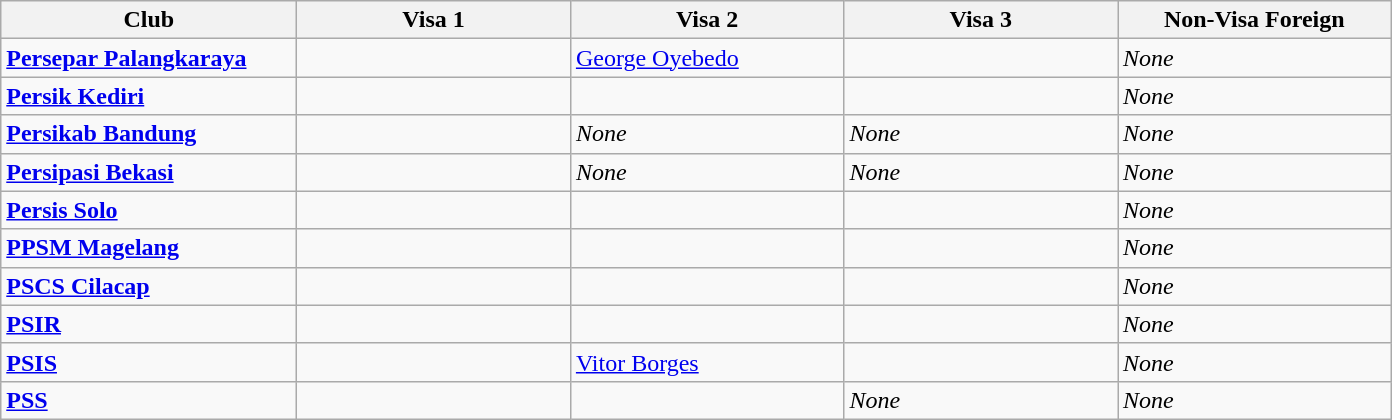<table class="wikitable" border="1">
<tr>
<th width="190">Club</th>
<th width="175">Visa 1</th>
<th width="175">Visa 2</th>
<th width="175">Visa 3</th>
<th width="175">Non-Visa Foreign</th>
</tr>
<tr style="vertical-align:top;">
<td><strong><a href='#'>Persepar Palangkaraya</a></strong></td>
<td> </td>
<td> <a href='#'>George Oyebedo</a></td>
<td> </td>
<td><em>None</em></td>
</tr>
<tr style="vertical-align:top;">
<td><strong><a href='#'>Persik Kediri</a></strong></td>
<td> </td>
<td> </td>
<td> </td>
<td><em>None</em></td>
</tr>
<tr style="vertical-align:top;">
<td><strong><a href='#'>Persikab Bandung</a></strong></td>
<td> </td>
<td><em>None</em></td>
<td><em>None</em></td>
<td><em>None</em></td>
</tr>
<tr style="vertical-align:top;">
<td><strong><a href='#'>Persipasi Bekasi</a></strong></td>
<td> </td>
<td><em>None</em></td>
<td><em>None</em></td>
<td><em>None</em></td>
</tr>
<tr style="vertical-align:top;">
<td><strong><a href='#'>Persis Solo</a></strong></td>
<td> </td>
<td> </td>
<td> </td>
<td><em>None</em></td>
</tr>
<tr style="vertical-align:top;">
<td><strong><a href='#'>PPSM Magelang</a></strong></td>
<td> </td>
<td> </td>
<td> </td>
<td><em>None</em></td>
</tr>
<tr style="vertical-align:top;">
<td><strong><a href='#'>PSCS Cilacap</a></strong></td>
<td> </td>
<td> </td>
<td> </td>
<td><em>None</em></td>
</tr>
<tr style="vertical-align:top;">
<td><strong><a href='#'>PSIR</a></strong></td>
<td> </td>
<td> </td>
<td> </td>
<td><em>None</em></td>
</tr>
<tr style="vertical-align:top;">
<td><strong><a href='#'>PSIS</a></strong></td>
<td> </td>
<td> <a href='#'>Vitor Borges</a></td>
<td> </td>
<td><em>None</em></td>
</tr>
<tr style="vertical-align:top;">
<td><strong><a href='#'>PSS</a></strong></td>
<td> </td>
<td> </td>
<td><em>None</em></td>
<td><em>None</em></td>
</tr>
</table>
